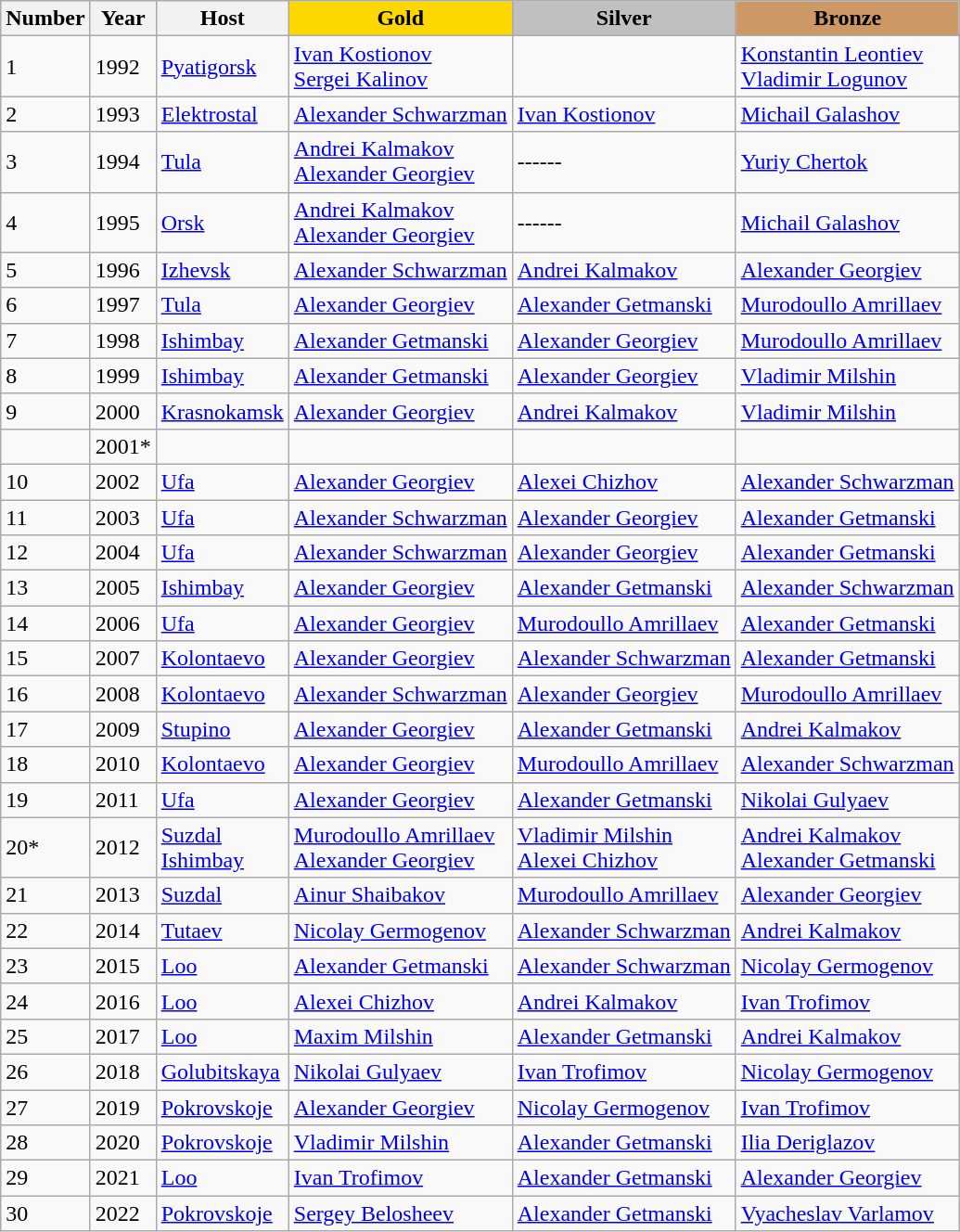<table class="wikitable">
<tr>
<th>Number</th>
<th>Year</th>
<th>Host</th>
<th style="background-color:gold;">Gold</th>
<th style="background-color:silver;">Silver</th>
<th style="background-color:#cc9966;">Bronze</th>
</tr>
<tr>
<td>1</td>
<td>1992</td>
<td><a href='#'>Pyatigorsk</a></td>
<td><a href='#'>Ivan Kostionov</a><br><a href='#'>Sergei Kalinov</a></td>
<td></td>
<td><a href='#'>Konstantin Leontiev</a><br><a href='#'>Vladimir Logunov</a></td>
</tr>
<tr>
<td>2</td>
<td>1993</td>
<td><a href='#'>Elektrostal</a></td>
<td><a href='#'>Alexander Schwarzman</a></td>
<td><a href='#'>Ivan Kostionov</a></td>
<td><a href='#'>Michail Galashov</a></td>
</tr>
<tr>
<td>3</td>
<td>1994</td>
<td><a href='#'>Tula</a></td>
<td><a href='#'>Andrei Kalmakov</a><br><a href='#'>Alexander Georgiev</a></td>
<td>------</td>
<td><a href='#'>Yuriy Chertok</a></td>
</tr>
<tr>
<td>4</td>
<td>1995</td>
<td><a href='#'>Orsk</a></td>
<td><a href='#'>Andrei Kalmakov</a><br><a href='#'>Alexander Georgiev</a></td>
<td>------</td>
<td><a href='#'>Michail Galashov</a></td>
</tr>
<tr>
<td>5</td>
<td>1996</td>
<td><a href='#'>Izhevsk</a></td>
<td><a href='#'>Alexander Schwarzman</a></td>
<td><a href='#'>Andrei Kalmakov</a></td>
<td><a href='#'>Alexander Georgiev</a></td>
</tr>
<tr>
<td>6</td>
<td>1997</td>
<td><a href='#'>Tula</a></td>
<td><a href='#'>Alexander Georgiev</a></td>
<td><a href='#'>Alexander Getmanski</a></td>
<td><a href='#'>Murodoullo Amrillaev</a></td>
</tr>
<tr>
<td>7</td>
<td>1998</td>
<td><a href='#'>Ishimbay</a></td>
<td><a href='#'>Alexander Getmanski</a></td>
<td><a href='#'>Alexander Georgiev</a></td>
<td><a href='#'>Murodoullo Amrillaev</a></td>
</tr>
<tr>
<td>8</td>
<td>1999</td>
<td><a href='#'>Ishimbay</a></td>
<td><a href='#'>Alexander Getmanski</a></td>
<td><a href='#'>Alexander Georgiev</a></td>
<td><a href='#'>Vladimir Milshin</a></td>
</tr>
<tr>
<td>9</td>
<td>2000</td>
<td><a href='#'>Krasnokamsk</a></td>
<td><a href='#'>Alexander Georgiev</a></td>
<td><a href='#'>Andrei Kalmakov</a></td>
<td><a href='#'>Vladimir Milshin</a></td>
</tr>
<tr>
<td></td>
<td>2001*</td>
<td></td>
<td></td>
<td></td>
<td></td>
</tr>
<tr>
<td>10</td>
<td>2002</td>
<td><a href='#'>Ufa</a></td>
<td><a href='#'>Alexander Georgiev</a></td>
<td><a href='#'>Alexei Chizhov</a></td>
<td><a href='#'>Alexander Schwarzman</a></td>
</tr>
<tr>
<td>11</td>
<td>2003</td>
<td><a href='#'>Ufa</a></td>
<td><a href='#'>Alexander Schwarzman</a></td>
<td><a href='#'>Alexander Georgiev</a></td>
<td><a href='#'>Alexander Getmanski</a></td>
</tr>
<tr>
<td>12</td>
<td>2004</td>
<td><a href='#'>Ufa</a></td>
<td><a href='#'>Alexander Schwarzman</a></td>
<td><a href='#'>Alexander Georgiev</a></td>
<td><a href='#'>Alexander Getmanski</a></td>
</tr>
<tr>
<td>13</td>
<td>2005</td>
<td><a href='#'>Ishimbay</a></td>
<td><a href='#'>Alexander Georgiev</a></td>
<td><a href='#'>Alexander Getmanski</a></td>
<td><a href='#'>Alexander Schwarzman</a></td>
</tr>
<tr>
<td>14</td>
<td>2006</td>
<td><a href='#'>Ufa</a></td>
<td><a href='#'>Alexander Georgiev</a></td>
<td><a href='#'>Murodoullo Amrillaev</a></td>
<td><a href='#'>Alexander Getmanski</a></td>
</tr>
<tr>
<td>15</td>
<td>2007</td>
<td><a href='#'>Kolontaevo</a></td>
<td><a href='#'>Alexander Georgiev</a></td>
<td><a href='#'>Alexander Schwarzman</a></td>
<td><a href='#'>Alexander Getmanski</a></td>
</tr>
<tr>
<td>16</td>
<td>2008</td>
<td><a href='#'>Kolontaevo</a></td>
<td><a href='#'>Alexander Schwarzman</a></td>
<td><a href='#'>Alexander Georgiev</a></td>
<td><a href='#'>Murodoullo Amrillaev</a></td>
</tr>
<tr>
<td>17</td>
<td>2009</td>
<td><a href='#'>Stupino</a></td>
<td><a href='#'>Alexander Georgiev</a></td>
<td><a href='#'>Alexander Getmanski</a></td>
<td><a href='#'>Andrei Kalmakov</a></td>
</tr>
<tr>
<td>18</td>
<td>2010</td>
<td><a href='#'>Kolontaevo</a></td>
<td><a href='#'>Alexander Georgiev</a></td>
<td><a href='#'>Murodoullo Amrillaev</a></td>
<td><a href='#'>Alexander Schwarzman</a></td>
</tr>
<tr>
<td>19</td>
<td>2011</td>
<td><a href='#'>Ufa</a></td>
<td><a href='#'>Alexander Georgiev</a></td>
<td><a href='#'>Alexander Getmanski</a></td>
<td><a href='#'>Nikolai Gulyaev</a></td>
</tr>
<tr>
<td>20*</td>
<td>2012</td>
<td><a href='#'>Suzdal</a><br><a href='#'>Ishimbay</a></td>
<td><a href='#'>Murodoullo Amrillaev</a><br><a href='#'>Alexander Georgiev</a></td>
<td><a href='#'>Vladimir Milshin</a><br><a href='#'>Alexei Chizhov</a></td>
<td><a href='#'>Andrei Kalmakov</a><br><a href='#'>Alexander Getmanski</a></td>
</tr>
<tr>
<td>21</td>
<td>2013</td>
<td><a href='#'>Suzdal</a></td>
<td><a href='#'>Ainur Shaibakov</a></td>
<td><a href='#'>Murodoullo Amrillaev</a></td>
<td><a href='#'>Alexander Georgiev</a></td>
</tr>
<tr>
<td>22</td>
<td>2014</td>
<td><a href='#'>Tutaev</a></td>
<td><a href='#'>Nicolay Germogenov</a></td>
<td><a href='#'>Alexander Schwarzman</a></td>
<td><a href='#'>Andrei Kalmakov</a></td>
</tr>
<tr>
<td>23</td>
<td>2015</td>
<td><a href='#'>Loo</a></td>
<td><a href='#'>Alexander Getmanski</a></td>
<td><a href='#'>Alexander Schwarzman</a></td>
<td><a href='#'>Nicolay Germogenov</a></td>
</tr>
<tr>
<td>24</td>
<td>2016</td>
<td><a href='#'>Loo</a></td>
<td><a href='#'>Alexei Chizhov</a></td>
<td><a href='#'>Andrei Kalmakov</a></td>
<td><a href='#'>Ivan Trofimov</a></td>
</tr>
<tr>
<td>25</td>
<td>2017</td>
<td><a href='#'>Loo</a></td>
<td><a href='#'>Maxim Milshin</a></td>
<td><a href='#'>Alexander Getmanski</a></td>
<td><a href='#'>Andrei Kalmakov</a></td>
</tr>
<tr>
<td>26</td>
<td>2018</td>
<td><a href='#'>Golubitskaya</a></td>
<td><a href='#'>Nikolai Gulyaev</a></td>
<td><a href='#'>Ivan Trofimov</a></td>
<td><a href='#'>Nicolay Germogenov</a></td>
</tr>
<tr>
<td>27</td>
<td>2019</td>
<td><a href='#'>Pokrovskoje</a></td>
<td><a href='#'>Alexander Georgiev</a></td>
<td><a href='#'>Nicolay Germogenov</a></td>
<td><a href='#'>Ivan Trofimov</a></td>
</tr>
<tr>
<td>28</td>
<td>2020</td>
<td><a href='#'>Pokrovskoje</a></td>
<td><a href='#'>Vladimir Milshin</a></td>
<td><a href='#'>Alexander Getmanski</a></td>
<td><a href='#'>Ilia Deriglazov</a></td>
</tr>
<tr>
<td>29</td>
<td>2021</td>
<td><a href='#'>Loo</a></td>
<td><a href='#'>Ivan Trofimov</a></td>
<td><a href='#'>Alexander Getmanski</a></td>
<td><a href='#'>Alexander Georgiev</a></td>
</tr>
<tr>
<td>30</td>
<td>2022</td>
<td><a href='#'>Pokrovskoje</a></td>
<td><a href='#'>Sergey Belosheev</a></td>
<td><a href='#'>Alexander Getmanski</a></td>
<td><a href='#'>Vyacheslav Varlamov</a></td>
</tr>
</table>
